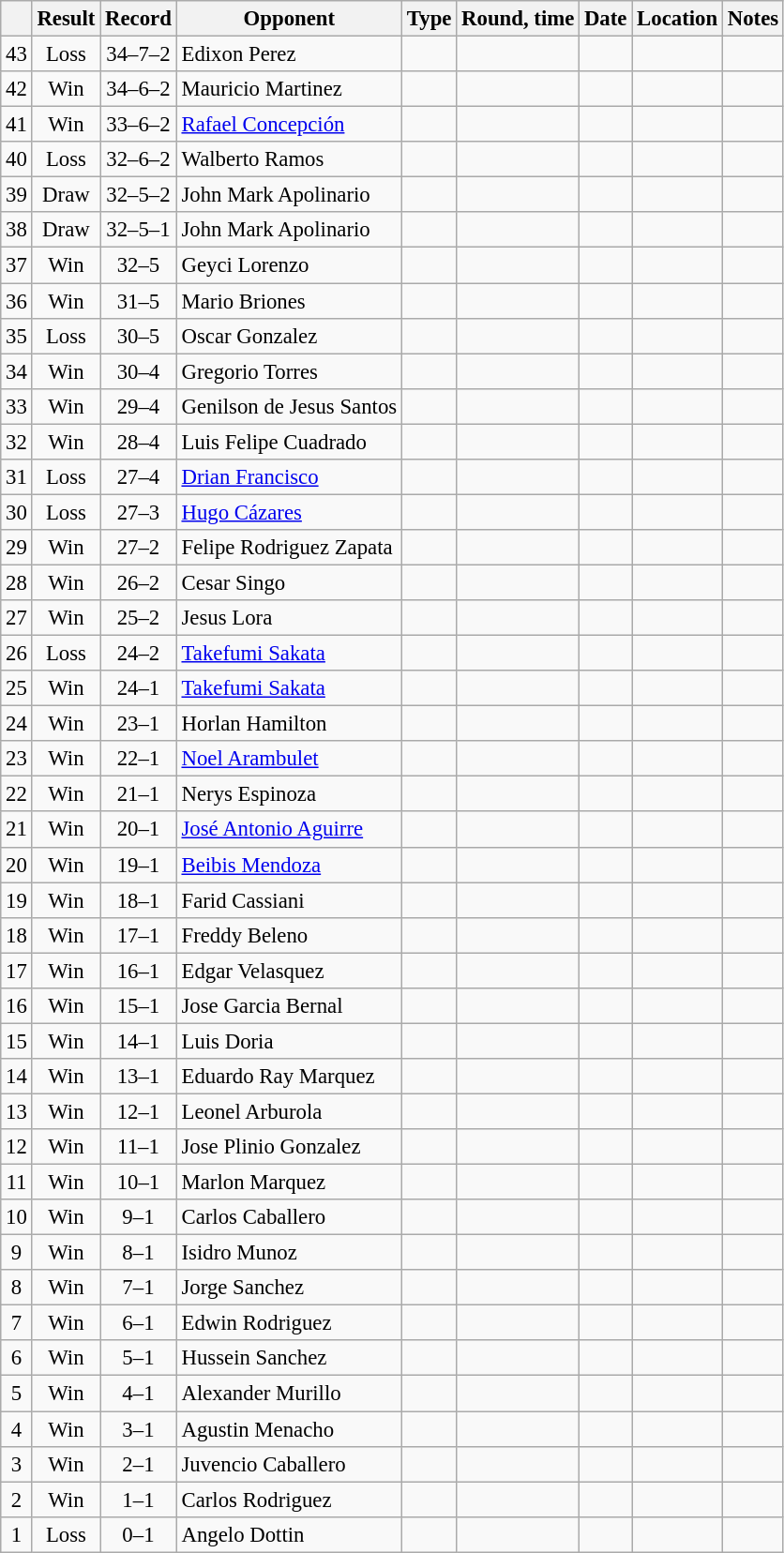<table class="wikitable" style="text-align:center; font-size:95%">
<tr>
<th></th>
<th>Result</th>
<th>Record</th>
<th>Opponent</th>
<th>Type</th>
<th>Round, time</th>
<th>Date</th>
<th>Location</th>
<th>Notes</th>
</tr>
<tr>
<td>43</td>
<td>Loss</td>
<td>34–7–2</td>
<td align=left> Edixon Perez</td>
<td></td>
<td></td>
<td></td>
<td align=left> </td>
<td align=left></td>
</tr>
<tr>
<td>42</td>
<td>Win</td>
<td>34–6–2</td>
<td align=left> Mauricio Martinez</td>
<td></td>
<td></td>
<td></td>
<td align=left> </td>
<td align=left></td>
</tr>
<tr>
<td>41</td>
<td>Win</td>
<td>33–6–2</td>
<td align=left> <a href='#'>Rafael Concepción</a></td>
<td></td>
<td></td>
<td></td>
<td align=left> </td>
<td align=left></td>
</tr>
<tr>
<td>40</td>
<td>Loss</td>
<td>32–6–2</td>
<td align=left> Walberto Ramos</td>
<td></td>
<td></td>
<td></td>
<td align=left> </td>
<td align=left></td>
</tr>
<tr>
<td>39</td>
<td>Draw</td>
<td>32–5–2</td>
<td align=left> John Mark Apolinario</td>
<td></td>
<td></td>
<td></td>
<td align=left> </td>
<td align=left></td>
</tr>
<tr>
<td>38</td>
<td>Draw</td>
<td>32–5–1</td>
<td align=left> John Mark Apolinario</td>
<td></td>
<td></td>
<td></td>
<td align=left> </td>
<td align=left></td>
</tr>
<tr>
<td>37</td>
<td>Win</td>
<td>32–5</td>
<td align=left> Geyci Lorenzo</td>
<td></td>
<td></td>
<td></td>
<td align=left> </td>
<td align=left></td>
</tr>
<tr>
<td>36</td>
<td>Win</td>
<td>31–5</td>
<td align=left> Mario Briones</td>
<td></td>
<td></td>
<td></td>
<td align=left> </td>
<td align=left></td>
</tr>
<tr>
<td>35</td>
<td>Loss</td>
<td>30–5</td>
<td align=left> Oscar Gonzalez</td>
<td></td>
<td></td>
<td></td>
<td align=left> </td>
<td align=left></td>
</tr>
<tr>
<td>34</td>
<td>Win</td>
<td>30–4</td>
<td align=left> Gregorio Torres</td>
<td></td>
<td></td>
<td></td>
<td align=left> </td>
<td align=left></td>
</tr>
<tr>
<td>33</td>
<td>Win</td>
<td>29–4</td>
<td align=left> Genilson de Jesus Santos</td>
<td></td>
<td></td>
<td></td>
<td align=left> </td>
<td align=left></td>
</tr>
<tr>
<td>32</td>
<td>Win</td>
<td>28–4</td>
<td align=left> Luis Felipe Cuadrado</td>
<td></td>
<td></td>
<td></td>
<td align=left> </td>
<td align=left></td>
</tr>
<tr>
<td>31</td>
<td>Loss</td>
<td>27–4</td>
<td align=left> <a href='#'>Drian Francisco</a></td>
<td></td>
<td></td>
<td></td>
<td align=left> </td>
<td align=left></td>
</tr>
<tr>
<td>30</td>
<td>Loss</td>
<td>27–3</td>
<td align=left> <a href='#'>Hugo Cázares</a></td>
<td></td>
<td></td>
<td></td>
<td align=left> </td>
<td align=left></td>
</tr>
<tr>
<td>29</td>
<td>Win</td>
<td>27–2</td>
<td align=left> Felipe Rodriguez Zapata</td>
<td></td>
<td></td>
<td></td>
<td align=left> </td>
<td align=left></td>
</tr>
<tr>
<td>28</td>
<td>Win</td>
<td>26–2</td>
<td align=left> Cesar Singo</td>
<td></td>
<td></td>
<td></td>
<td align=left> </td>
<td align=left></td>
</tr>
<tr>
<td>27</td>
<td>Win</td>
<td>25–2</td>
<td align=left> Jesus Lora</td>
<td></td>
<td></td>
<td></td>
<td align=left> </td>
<td align=left></td>
</tr>
<tr>
<td>26</td>
<td>Loss</td>
<td>24–2</td>
<td align=left> <a href='#'>Takefumi Sakata</a></td>
<td></td>
<td></td>
<td></td>
<td align=left> </td>
<td align=left></td>
</tr>
<tr>
<td>25</td>
<td>Win</td>
<td>24–1</td>
<td align=left> <a href='#'>Takefumi Sakata</a></td>
<td></td>
<td></td>
<td></td>
<td align=left> </td>
<td align=left></td>
</tr>
<tr>
<td>24</td>
<td>Win</td>
<td>23–1</td>
<td align=left> Horlan Hamilton</td>
<td></td>
<td></td>
<td></td>
<td align=left> </td>
<td align=left></td>
</tr>
<tr>
<td>23</td>
<td>Win</td>
<td>22–1</td>
<td align=left> <a href='#'>Noel Arambulet</a></td>
<td></td>
<td></td>
<td></td>
<td align=left> </td>
<td align=left></td>
</tr>
<tr>
<td>22</td>
<td>Win</td>
<td>21–1</td>
<td align=left> Nerys Espinoza</td>
<td></td>
<td></td>
<td></td>
<td align=left> </td>
<td align=left></td>
</tr>
<tr>
<td>21</td>
<td>Win</td>
<td>20–1</td>
<td align=left> <a href='#'>José Antonio Aguirre</a></td>
<td></td>
<td></td>
<td></td>
<td align=left> </td>
<td align=left></td>
</tr>
<tr>
<td>20</td>
<td>Win</td>
<td>19–1</td>
<td align=left> <a href='#'>Beibis Mendoza</a></td>
<td></td>
<td></td>
<td></td>
<td align=left> </td>
<td align=left></td>
</tr>
<tr>
<td>19</td>
<td>Win</td>
<td>18–1</td>
<td align=left> Farid Cassiani</td>
<td></td>
<td></td>
<td></td>
<td align=left> </td>
<td align=left></td>
</tr>
<tr>
<td>18</td>
<td>Win</td>
<td>17–1</td>
<td align=left> Freddy Beleno</td>
<td></td>
<td></td>
<td></td>
<td align=left> </td>
<td align=left></td>
</tr>
<tr>
<td>17</td>
<td>Win</td>
<td>16–1</td>
<td align=left> Edgar Velasquez</td>
<td></td>
<td></td>
<td></td>
<td align=left> </td>
<td align=left></td>
</tr>
<tr>
<td>16</td>
<td>Win</td>
<td>15–1</td>
<td align=left> Jose Garcia Bernal</td>
<td></td>
<td></td>
<td></td>
<td align=left> </td>
<td align=left></td>
</tr>
<tr>
<td>15</td>
<td>Win</td>
<td>14–1</td>
<td align=left> Luis Doria</td>
<td></td>
<td></td>
<td></td>
<td align=left> </td>
<td align=left></td>
</tr>
<tr>
<td>14</td>
<td>Win</td>
<td>13–1</td>
<td align=left> Eduardo Ray Marquez</td>
<td></td>
<td></td>
<td></td>
<td align=left> </td>
<td align=left></td>
</tr>
<tr>
<td>13</td>
<td>Win</td>
<td>12–1</td>
<td align=left> Leonel Arburola</td>
<td></td>
<td></td>
<td></td>
<td align=left> </td>
<td align=left></td>
</tr>
<tr>
<td>12</td>
<td>Win</td>
<td>11–1</td>
<td align=left> Jose Plinio Gonzalez</td>
<td></td>
<td></td>
<td></td>
<td align=left> </td>
<td align=left></td>
</tr>
<tr>
<td>11</td>
<td>Win</td>
<td>10–1</td>
<td align=left> Marlon Marquez</td>
<td></td>
<td></td>
<td></td>
<td align=left> </td>
<td></td>
</tr>
<tr>
<td>10</td>
<td>Win</td>
<td>9–1</td>
<td align=left> Carlos Caballero</td>
<td></td>
<td></td>
<td></td>
<td align=left> </td>
<td align=left></td>
</tr>
<tr>
<td>9</td>
<td>Win</td>
<td>8–1</td>
<td align=left> Isidro Munoz</td>
<td></td>
<td></td>
<td></td>
<td align=left> </td>
<td align=left></td>
</tr>
<tr>
<td>8</td>
<td>Win</td>
<td>7–1</td>
<td align=left> Jorge Sanchez</td>
<td></td>
<td></td>
<td></td>
<td align=left> </td>
<td align=left></td>
</tr>
<tr>
<td>7</td>
<td>Win</td>
<td>6–1</td>
<td align=left> Edwin Rodriguez</td>
<td></td>
<td></td>
<td></td>
<td align=left> </td>
<td align=left></td>
</tr>
<tr>
<td>6</td>
<td>Win</td>
<td>5–1</td>
<td align=left> Hussein Sanchez</td>
<td></td>
<td></td>
<td></td>
<td align=left> </td>
<td align=left></td>
</tr>
<tr>
<td>5</td>
<td>Win</td>
<td>4–1</td>
<td align=left> Alexander Murillo</td>
<td></td>
<td></td>
<td></td>
<td align=left> </td>
<td align=left></td>
</tr>
<tr>
<td>4</td>
<td>Win</td>
<td>3–1</td>
<td align=left> Agustin Menacho</td>
<td></td>
<td></td>
<td></td>
<td align=left> </td>
<td align=left></td>
</tr>
<tr>
<td>3</td>
<td>Win</td>
<td>2–1</td>
<td align=left> Juvencio Caballero</td>
<td></td>
<td></td>
<td></td>
<td align=left> </td>
<td align=left></td>
</tr>
<tr>
<td>2</td>
<td>Win</td>
<td>1–1</td>
<td align=left> Carlos Rodriguez</td>
<td></td>
<td></td>
<td></td>
<td align=left> </td>
<td align=left></td>
</tr>
<tr>
<td>1</td>
<td>Loss</td>
<td>0–1</td>
<td align=left> Angelo Dottin</td>
<td></td>
<td></td>
<td></td>
<td align=left> </td>
<td align=left></td>
</tr>
</table>
